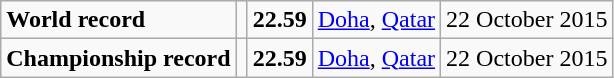<table class="wikitable">
<tr>
<td><strong>World record</strong></td>
<td></td>
<td><strong>22.59</strong></td>
<td><a href='#'>Doha</a>, <a href='#'>Qatar</a></td>
<td>22 October 2015</td>
</tr>
<tr>
<td><strong>Championship record</strong></td>
<td></td>
<td><strong>22.59</strong></td>
<td><a href='#'>Doha</a>, <a href='#'>Qatar</a></td>
<td>22 October 2015</td>
</tr>
</table>
